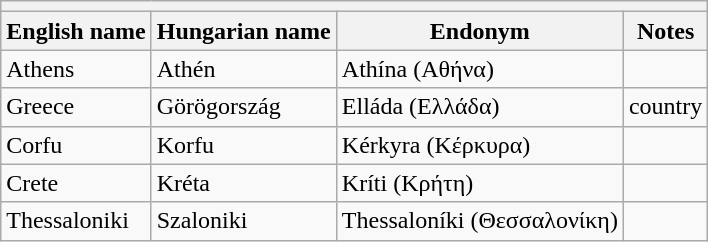<table class="wikitable sortable">
<tr>
<th colspan="4"></th>
</tr>
<tr>
<th>English name</th>
<th>Hungarian name</th>
<th>Endonym</th>
<th>Notes</th>
</tr>
<tr>
<td>Athens</td>
<td>Athén</td>
<td>Athína (Αθήνα)</td>
<td></td>
</tr>
<tr>
<td>Greece</td>
<td>Görögország</td>
<td>Elláda (Ελλάδα)</td>
<td>country</td>
</tr>
<tr>
<td>Corfu</td>
<td>Korfu</td>
<td>Kérkyra (Κέρκυρα)</td>
<td></td>
</tr>
<tr>
<td>Crete</td>
<td>Kréta</td>
<td>Kríti (Κρήτη)</td>
<td></td>
</tr>
<tr>
<td>Thessaloniki</td>
<td>Szaloniki</td>
<td>Thessaloníki (Θεσσαλονίκη)</td>
<td></td>
</tr>
</table>
